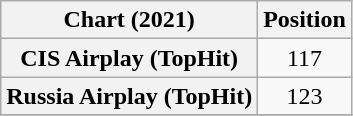<table class="wikitable sortable plainrowheaders" style="text-align:center">
<tr>
<th scope="col">Chart (2021)</th>
<th scope="col">Position</th>
</tr>
<tr>
<th scope="row">CIS Airplay (TopHit)</th>
<td>117</td>
</tr>
<tr>
<th scope="row">Russia Airplay (TopHit)</th>
<td>123</td>
</tr>
<tr>
</tr>
</table>
